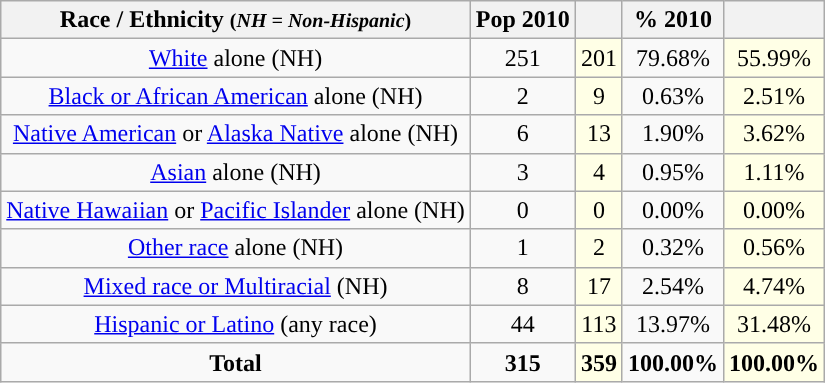<table class="wikitable" style="text-align:center;">
<tr>
<th>Race / Ethnicity <small>(<em>NH = Non-Hispanic</em>)</small></th>
<th>Pop 2010</th>
<th></th>
<th>% 2010</th>
<th></th>
</tr>
<tr>
<td><a href='#'>White</a> alone (NH)</td>
<td>251</td>
<td style='background: #ffffe6;'>201</td>
<td>79.68%</td>
<td style='background: #ffffe6;'>55.99%</td>
</tr>
<tr>
<td><a href='#'>Black or African American</a> alone (NH)</td>
<td>2</td>
<td style='background: #ffffe6;'>9</td>
<td>0.63%</td>
<td style='background: #ffffe6;'>2.51%</td>
</tr>
<tr>
<td><a href='#'>Native American</a> or <a href='#'>Alaska Native</a> alone (NH)</td>
<td>6</td>
<td style='background: #ffffe6;'>13</td>
<td>1.90%</td>
<td style='background: #ffffe6;'>3.62%</td>
</tr>
<tr>
<td><a href='#'>Asian</a> alone (NH)</td>
<td>3</td>
<td style='background: #ffffe6;'>4</td>
<td>0.95%</td>
<td style='background: #ffffe6;'>1.11%</td>
</tr>
<tr>
<td><a href='#'>Native Hawaiian</a> or <a href='#'>Pacific Islander</a> alone (NH)</td>
<td>0</td>
<td style='background: #ffffe6;'>0</td>
<td>0.00%</td>
<td style='background: #ffffe6;'>0.00%</td>
</tr>
<tr>
<td><a href='#'>Other race</a> alone (NH)</td>
<td>1</td>
<td style='background: #ffffe6;'>2</td>
<td>0.32%</td>
<td style='background: #ffffe6;'>0.56%</td>
</tr>
<tr>
<td><a href='#'>Mixed race or Multiracial</a> (NH)</td>
<td>8</td>
<td style='background: #ffffe6;'>17</td>
<td>2.54%</td>
<td style='background: #ffffe6;'>4.74%</td>
</tr>
<tr>
<td><a href='#'>Hispanic or Latino</a> (any race)</td>
<td>44</td>
<td style='background: #ffffe6;'>113</td>
<td>13.97%</td>
<td style='background: #ffffe6;'>31.48%</td>
</tr>
<tr>
<td><strong>Total</strong></td>
<td><strong>315</strong></td>
<td style='background: #ffffe6;'><strong>359</strong></td>
<td><strong>100.00%</strong></td>
<td style='background: #ffffe6;'><strong>100.00%</strong></td>
</tr>
</table>
